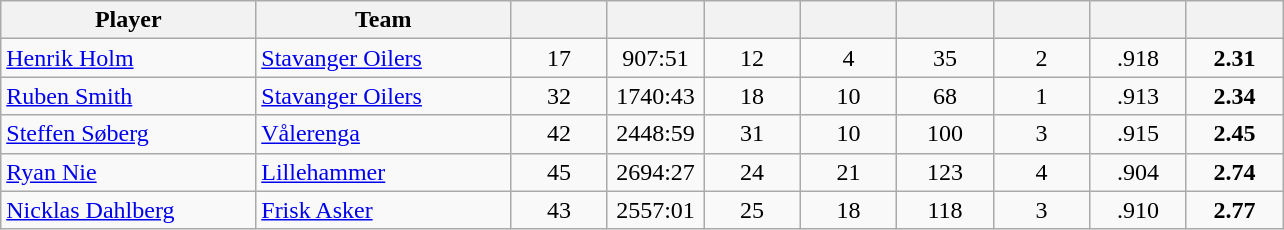<table class="wikitable sortable" style="text-align:center">
<tr>
<th bgcolor="#DDDDFF" width="18.5%">Player</th>
<th bgcolor="#DDDDFF" width="18.5%">Team</th>
<th bgcolor="#DDDDFF" width="7%"></th>
<th bgcolor="#DDDDFF" width="7%"></th>
<th bgcolor="#DDDDFF" width="7%"></th>
<th bgcolor="#DDDDFF" width="7%"></th>
<th bgcolor="#DDDDFF" width="7%"></th>
<th bgcolor="#DDDDFF" width="7%"></th>
<th bgcolor="#DDDDFF" width="7%"></th>
<th bgcolor="#DDDDFF" width="7%"></th>
</tr>
<tr>
<td align=left><a href='#'>Henrik Holm</a></td>
<td align=left><a href='#'>Stavanger Oilers</a></td>
<td>17</td>
<td>907:51</td>
<td>12</td>
<td>4</td>
<td>35</td>
<td>2</td>
<td>.918</td>
<td><strong>2.31</strong></td>
</tr>
<tr>
<td align=left><a href='#'>Ruben Smith</a></td>
<td align=left><a href='#'>Stavanger Oilers</a></td>
<td>32</td>
<td>1740:43</td>
<td>18</td>
<td>10</td>
<td>68</td>
<td>1</td>
<td>.913</td>
<td><strong>2.34</strong></td>
</tr>
<tr>
<td align=left><a href='#'>Steffen Søberg</a></td>
<td align=left><a href='#'>Vålerenga</a></td>
<td>42</td>
<td>2448:59</td>
<td>31</td>
<td>10</td>
<td>100</td>
<td>3</td>
<td>.915</td>
<td><strong>2.45</strong></td>
</tr>
<tr>
<td align=left><a href='#'>Ryan Nie</a></td>
<td align=left><a href='#'>Lillehammer</a></td>
<td>45</td>
<td>2694:27</td>
<td>24</td>
<td>21</td>
<td>123</td>
<td>4</td>
<td>.904</td>
<td><strong>2.74</strong></td>
</tr>
<tr>
<td align=left><a href='#'>Nicklas Dahlberg</a></td>
<td align=left><a href='#'>Frisk Asker</a></td>
<td>43</td>
<td>2557:01</td>
<td>25</td>
<td>18</td>
<td>118</td>
<td>3</td>
<td>.910</td>
<td><strong>2.77</strong></td>
</tr>
</table>
